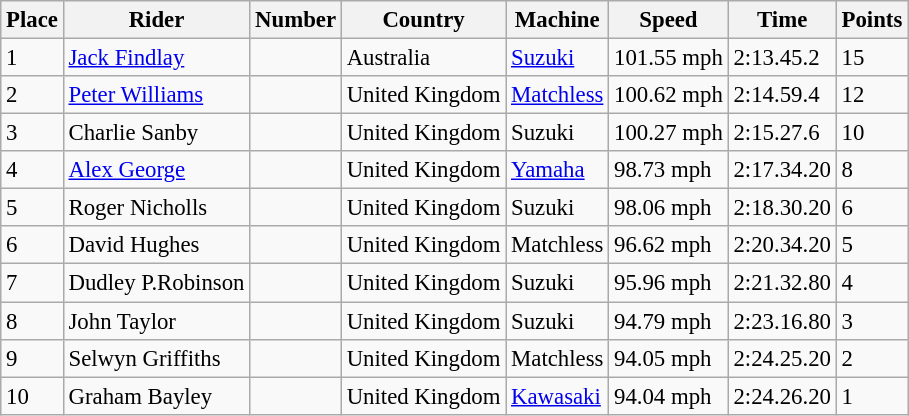<table class="wikitable" style="font-size: 95%;">
<tr>
<th>Place</th>
<th>Rider</th>
<th>Number</th>
<th>Country</th>
<th>Machine</th>
<th>Speed</th>
<th>Time</th>
<th>Points</th>
</tr>
<tr>
<td>1</td>
<td> <a href='#'>Jack Findlay</a></td>
<td></td>
<td>Australia</td>
<td><a href='#'>Suzuki</a></td>
<td>101.55 mph</td>
<td>2:13.45.2</td>
<td>15</td>
</tr>
<tr>
<td>2</td>
<td> <a href='#'>Peter Williams</a></td>
<td></td>
<td>United Kingdom</td>
<td><a href='#'>Matchless</a></td>
<td>100.62 mph</td>
<td>2:14.59.4</td>
<td>12</td>
</tr>
<tr>
<td>3</td>
<td> Charlie Sanby</td>
<td></td>
<td>United Kingdom</td>
<td>Suzuki</td>
<td>100.27 mph</td>
<td>2:15.27.6</td>
<td>10</td>
</tr>
<tr>
<td>4</td>
<td> <a href='#'>Alex George</a></td>
<td></td>
<td>United Kingdom</td>
<td><a href='#'>Yamaha</a></td>
<td>98.73 mph</td>
<td>2:17.34.20</td>
<td>8</td>
</tr>
<tr>
<td>5</td>
<td> Roger Nicholls</td>
<td></td>
<td>United Kingdom</td>
<td>Suzuki</td>
<td>98.06 mph</td>
<td>2:18.30.20</td>
<td>6</td>
</tr>
<tr>
<td>6</td>
<td> David Hughes</td>
<td></td>
<td>United Kingdom</td>
<td>Matchless</td>
<td>96.62 mph</td>
<td>2:20.34.20</td>
<td>5</td>
</tr>
<tr>
<td>7</td>
<td> Dudley P.Robinson</td>
<td></td>
<td>United Kingdom</td>
<td>Suzuki</td>
<td>95.96 mph</td>
<td>2:21.32.80</td>
<td>4</td>
</tr>
<tr>
<td>8</td>
<td> John Taylor</td>
<td></td>
<td>United Kingdom</td>
<td>Suzuki</td>
<td>94.79 mph</td>
<td>2:23.16.80</td>
<td>3</td>
</tr>
<tr>
<td>9</td>
<td> Selwyn Griffiths</td>
<td></td>
<td>United Kingdom</td>
<td>Matchless</td>
<td>94.05 mph</td>
<td>2:24.25.20</td>
<td>2</td>
</tr>
<tr>
<td>10</td>
<td> Graham Bayley</td>
<td></td>
<td>United Kingdom</td>
<td><a href='#'>Kawasaki</a></td>
<td>94.04 mph</td>
<td>2:24.26.20</td>
<td>1</td>
</tr>
</table>
